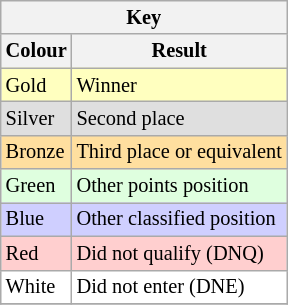<table style="margin-right:0; font-size:85%" class="wikitable">
<tr>
<th colspan=2>Key</th>
</tr>
<tr>
<th>Colour</th>
<th>Result</th>
</tr>
<tr style="background-color:#FFFFBF">
<td>Gold</td>
<td>Winner</td>
</tr>
<tr style="background-color:#DFDFDF">
<td>Silver</td>
<td>Second place</td>
</tr>
<tr style="background-color:#FFDF9F">
<td>Bronze</td>
<td>Third place or equivalent</td>
</tr>
<tr style="background-color:#DFFFDF">
<td>Green</td>
<td>Other points position</td>
</tr>
<tr style="background-color:#CFCFFF">
<td>Blue</td>
<td>Other classified position</td>
</tr>
<tr style="background-color:#FFCFCF">
<td>Red</td>
<td>Did not qualify (DNQ)</td>
</tr>
<tr style="background-color:#FFFFFF">
<td>White</td>
<td>Did not enter (DNE)</td>
</tr>
<tr>
</tr>
</table>
